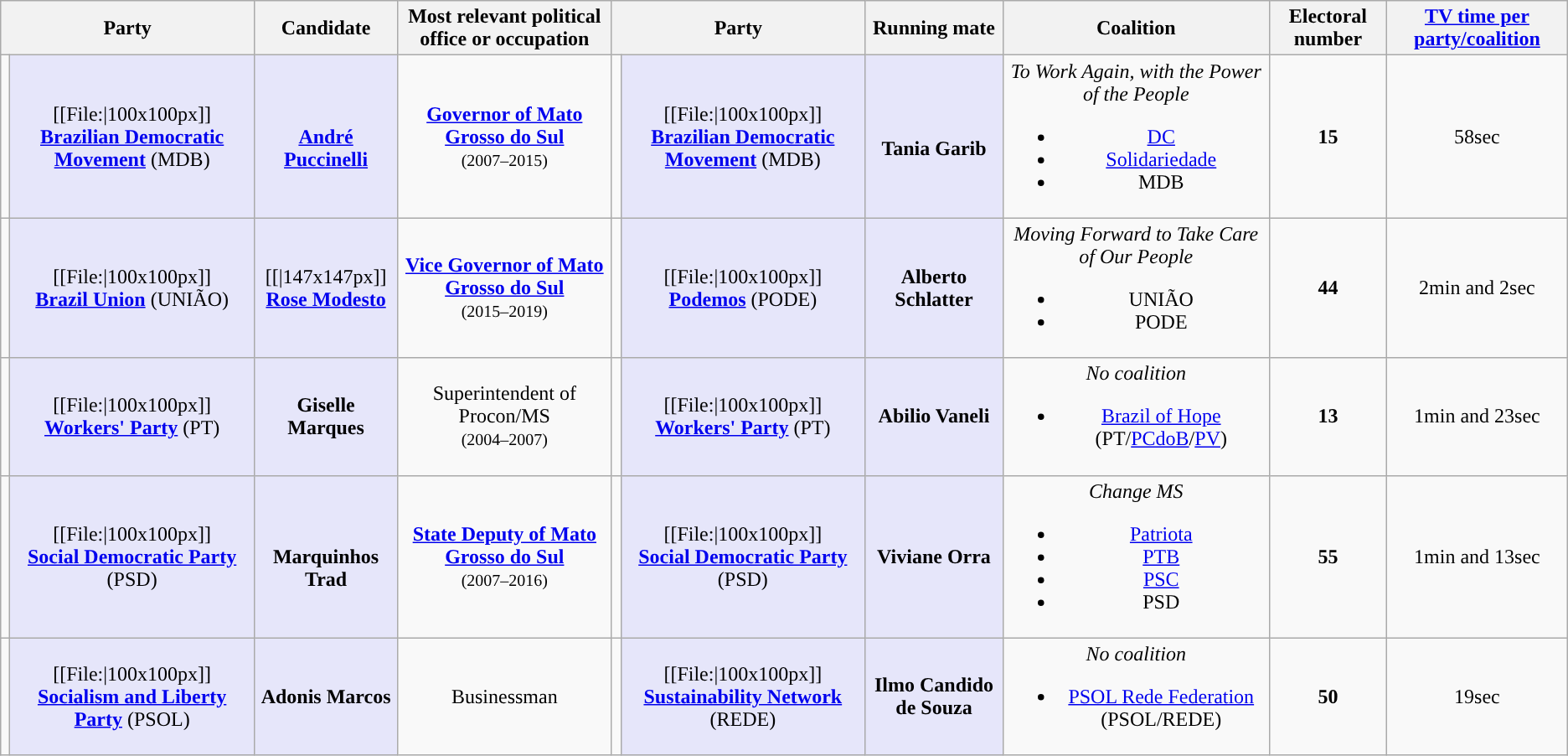<table class="wikitable" style="text-align:center">
<tr>
<th colspan="2">Party</th>
<th>Candidate</th>
<th style="max-width:10em">Most relevant political office or occupation</th>
<th colspan="2">Party</th>
<th>Running mate</th>
<th>Coalition</th>
<th>Electoral number</th>
<th><a href='#'>TV time per party/coalition</a></th>
</tr>
<tr>
<td style="background:"></td>
<td style="background:lavender;">[[File:|100x100px]] <br><strong><a href='#'>Brazilian Democratic Movement</a></strong> (MDB)</td>
<td style="background:lavender;"> <br><strong><a href='#'>André Puccinelli</a></strong></td>
<td style="max-width:10em"><strong><a href='#'>Governor of Mato Grosso do Sul</a></strong> <br><small>(2007–2015)</small></td>
<td style="background:"></td>
<td style="background:lavender;">[[File:|100x100px]] <br><strong><a href='#'>Brazilian Democratic Movement</a></strong> (MDB)</td>
<td style="background:lavender;"><br><strong>Tania Garib</strong></td>
<td><em>To Work Again, with the Power of the People</em><br><ul><li><a href='#'>DC</a></li><li><a href='#'>Solidariedade</a></li><li>MDB</li></ul></td>
<td><strong>15</strong></td>
<td>58sec</td>
</tr>
<tr>
<td style="background:"></td>
<td style="background:lavender;">[[File:|100x100px]] <br><strong><a href='#'>Brazil Union</a></strong> (UNIÃO)</td>
<td style="background:lavender;">[[|147x147px]] <br><strong><a href='#'>Rose Modesto</a></strong></td>
<td><strong><a href='#'>Vice Governor of Mato Grosso do Sul</a></strong> <br><small>(2015–2019)</small></td>
<td style="background:"></td>
<td style="background:lavender;">[[File:|100x100px]] <br><strong><a href='#'>Podemos</a></strong> (PODE)</td>
<td style="background:lavender;"><strong>Alberto Schlatter</strong></td>
<td><em>Moving Forward to Take Care of Our People</em><br><ul><li>UNIÃO</li><li>PODE</li></ul></td>
<td><strong>44</strong></td>
<td>2min and 2sec</td>
</tr>
<tr>
<td style="background:"></td>
<td style="background:lavender;">[[File:|100x100px]] <br><strong><a href='#'>Workers' Party</a></strong> (PT)</td>
<td style="background:lavender;"><strong>Giselle Marques</strong></td>
<td>Superintendent of Procon/MS <br><small>(2004–2007)</small></td>
<td style="background:"></td>
<td style="background:lavender;">[[File:|100x100px]] <br><strong><a href='#'>Workers' Party</a></strong> (PT)</td>
<td style="background:lavender;"><strong>Abilio Vaneli</strong></td>
<td><em>No coalition</em><br><ul><li><a href='#'>Brazil of Hope</a> (PT/<a href='#'>PCdoB</a>/<a href='#'>PV</a>)</li></ul></td>
<td><strong>13</strong></td>
<td>1min and 23sec</td>
</tr>
<tr>
<td style="background:"></td>
<td style="background:lavender;">[[File:|100x100px]] <br><strong><a href='#'>Social Democratic Party</a></strong> (PSD)</td>
<td style="background:lavender;"> <br><strong>Marquinhos Trad</strong></td>
<td><strong><a href='#'>State Deputy of Mato Grosso do Sul</a></strong> <br><small>(2007–2016)</small></td>
<td style="background:"></td>
<td style="background:lavender;">[[File:|100x100px]] <br><strong><a href='#'>Social Democratic Party</a></strong> (PSD)</td>
<td style="background:lavender;"><strong>Viviane Orra</strong></td>
<td><em>Change MS</em><br><ul><li><a href='#'>Patriota</a></li><li><a href='#'>PTB</a></li><li><a href='#'>PSC</a></li><li>PSD</li></ul></td>
<td><strong>55</strong></td>
<td>1min and 13sec</td>
</tr>
<tr>
<td style="background:"></td>
<td style="background:lavender;">[[File:|100x100px]] <br><strong><a href='#'>Socialism and Liberty Party</a></strong> (PSOL)</td>
<td style="background:lavender;"><strong>Adonis Marcos</strong></td>
<td>Businessman</td>
<td style="background:"></td>
<td style="background:lavender;">[[File:|100x100px]] <br><strong><a href='#'>Sustainability Network</a></strong> (REDE)</td>
<td style="background:lavender;"><strong>Ilmo Candido de Souza</strong></td>
<td><em>No coalition</em><br><ul><li><a href='#'>PSOL Rede Federation</a> (PSOL/REDE)</li></ul></td>
<td><strong>50</strong></td>
<td>19sec</td>
</tr>
</table>
